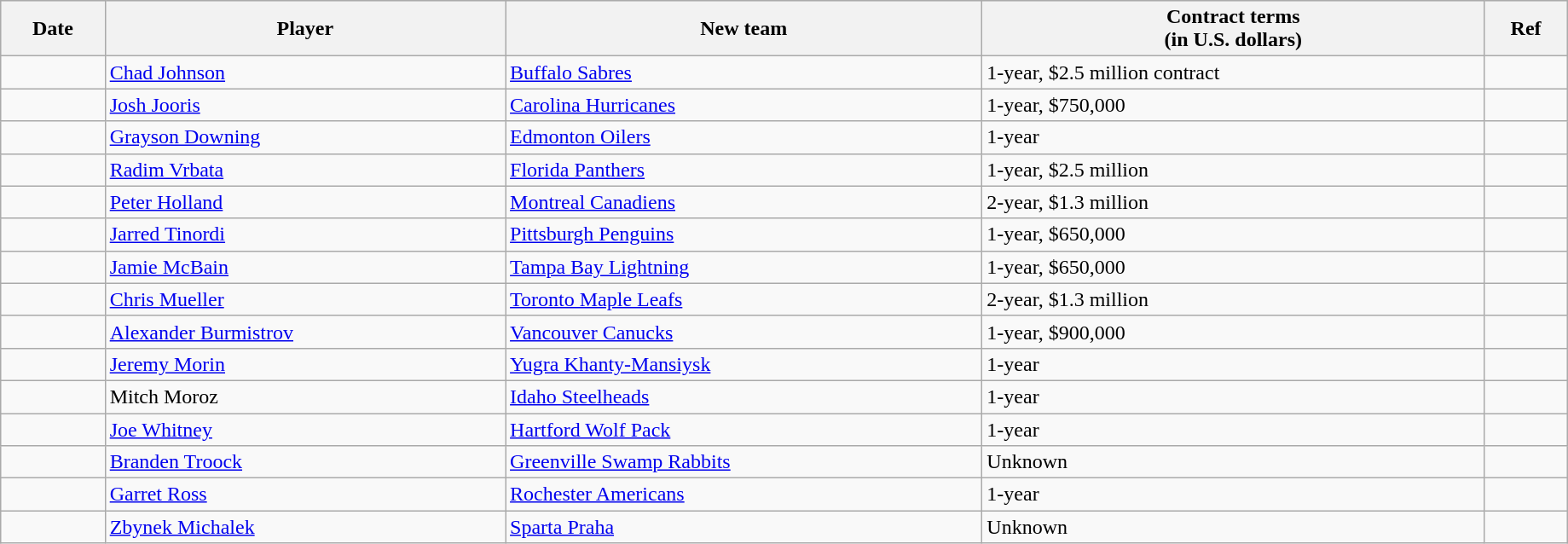<table class="wikitable" width=97%>
<tr style="background:#ddd; text-align:center;">
<th>Date</th>
<th>Player</th>
<th>New team</th>
<th>Contract terms<br>(in U.S. dollars)</th>
<th>Ref</th>
</tr>
<tr>
<td></td>
<td><a href='#'>Chad Johnson</a></td>
<td><a href='#'>Buffalo Sabres</a></td>
<td>1-year, $2.5 million contract</td>
<td></td>
</tr>
<tr>
<td></td>
<td><a href='#'>Josh Jooris</a></td>
<td><a href='#'>Carolina Hurricanes</a></td>
<td>1-year, $750,000</td>
<td></td>
</tr>
<tr>
<td></td>
<td><a href='#'>Grayson Downing</a></td>
<td><a href='#'>Edmonton Oilers</a></td>
<td>1-year</td>
<td></td>
</tr>
<tr>
<td></td>
<td><a href='#'>Radim Vrbata</a></td>
<td><a href='#'>Florida Panthers</a></td>
<td>1-year, $2.5 million</td>
<td></td>
</tr>
<tr>
<td></td>
<td><a href='#'>Peter Holland</a></td>
<td><a href='#'>Montreal Canadiens</a></td>
<td>2-year, $1.3 million</td>
<td></td>
</tr>
<tr>
<td></td>
<td><a href='#'>Jarred Tinordi</a></td>
<td><a href='#'>Pittsburgh Penguins</a></td>
<td>1-year, $650,000</td>
<td></td>
</tr>
<tr>
<td></td>
<td><a href='#'>Jamie McBain</a></td>
<td><a href='#'>Tampa Bay Lightning</a></td>
<td>1-year, $650,000</td>
<td></td>
</tr>
<tr>
<td></td>
<td><a href='#'>Chris Mueller</a></td>
<td><a href='#'>Toronto Maple Leafs</a></td>
<td>2-year, $1.3 million</td>
<td></td>
</tr>
<tr>
<td></td>
<td><a href='#'>Alexander Burmistrov</a></td>
<td><a href='#'>Vancouver Canucks</a></td>
<td>1-year, $900,000</td>
<td></td>
</tr>
<tr>
<td></td>
<td><a href='#'>Jeremy Morin</a></td>
<td><a href='#'>Yugra Khanty-Mansiysk</a></td>
<td>1-year</td>
<td></td>
</tr>
<tr>
<td></td>
<td>Mitch Moroz</td>
<td><a href='#'>Idaho Steelheads</a></td>
<td>1-year</td>
<td></td>
</tr>
<tr>
<td></td>
<td><a href='#'>Joe Whitney</a></td>
<td><a href='#'>Hartford Wolf Pack</a></td>
<td>1-year</td>
<td></td>
</tr>
<tr>
<td></td>
<td><a href='#'>Branden Troock</a></td>
<td><a href='#'>Greenville Swamp Rabbits</a></td>
<td>Unknown</td>
<td></td>
</tr>
<tr>
<td></td>
<td><a href='#'>Garret Ross</a></td>
<td><a href='#'>Rochester Americans</a></td>
<td>1-year</td>
<td></td>
</tr>
<tr>
<td></td>
<td><a href='#'>Zbynek Michalek</a></td>
<td><a href='#'>Sparta Praha</a></td>
<td>Unknown</td>
<td></td>
</tr>
</table>
